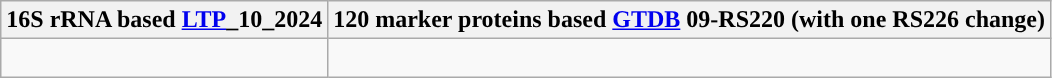<table class="wikitable">
<tr>
<th colspan=1>16S rRNA based <a href='#'>LTP</a>_10_2024</th>
<th colspan=1>120 marker proteins based <a href='#'>GTDB</a> 09-RS220 (with one RS226 change)</th>
</tr>
<tr>
<td style="vertical-align:top"><br></td>
<td><br></td>
</tr>
</table>
